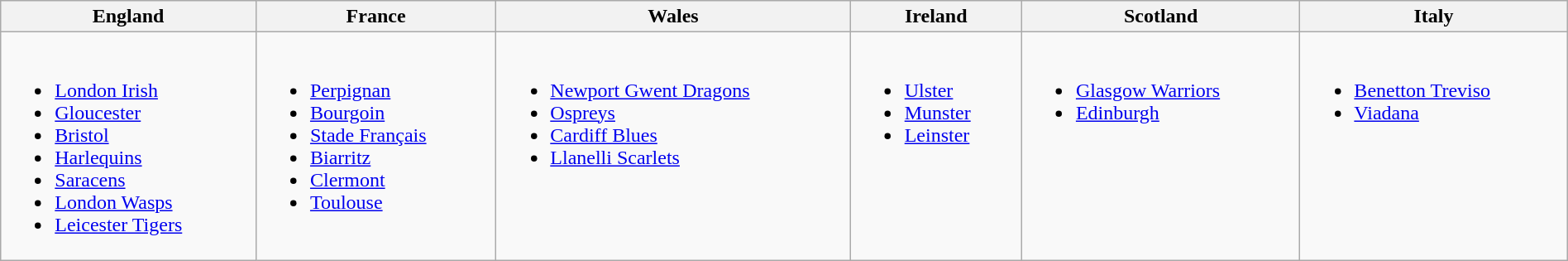<table class="wikitable" width=100%>
<tr>
<th>England</th>
<th>France</th>
<th>Wales</th>
<th>Ireland</th>
<th>Scotland</th>
<th>Italy</th>
</tr>
<tr valign=top>
<td><br><ul><li> <a href='#'>London Irish</a></li><li> <a href='#'>Gloucester</a></li><li> <a href='#'>Bristol</a></li><li> <a href='#'>Harlequins</a></li><li> <a href='#'>Saracens</a></li><li> <a href='#'>London Wasps</a></li><li> <a href='#'>Leicester Tigers</a></li></ul></td>
<td><br><ul><li> <a href='#'>Perpignan</a></li><li> <a href='#'>Bourgoin</a></li><li> <a href='#'>Stade Français</a></li><li> <a href='#'>Biarritz</a></li><li> <a href='#'>Clermont</a></li><li> <a href='#'>Toulouse</a></li></ul></td>
<td><br><ul><li> <a href='#'>Newport Gwent Dragons</a></li><li> <a href='#'>Ospreys</a></li><li> <a href='#'>Cardiff Blues</a></li><li> <a href='#'>Llanelli Scarlets</a></li></ul></td>
<td><br><ul><li> <a href='#'>Ulster</a></li><li> <a href='#'>Munster</a></li><li> <a href='#'>Leinster</a></li></ul></td>
<td><br><ul><li> <a href='#'>Glasgow Warriors</a></li><li> <a href='#'>Edinburgh</a></li></ul></td>
<td><br><ul><li> <a href='#'>Benetton Treviso</a></li><li> <a href='#'>Viadana</a></li></ul></td>
</tr>
</table>
